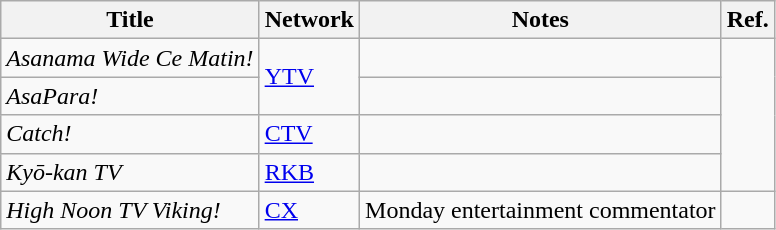<table class="wikitable">
<tr>
<th>Title</th>
<th>Network</th>
<th>Notes</th>
<th>Ref.</th>
</tr>
<tr>
<td><em>Asanama Wide Ce Matin!</em></td>
<td rowspan="2"><a href='#'>YTV</a></td>
<td></td>
<td rowspan="4"></td>
</tr>
<tr>
<td><em>AsaPara!</em></td>
<td></td>
</tr>
<tr>
<td><em>Catch!</em></td>
<td><a href='#'>CTV</a></td>
<td></td>
</tr>
<tr>
<td><em>Kyō-kan TV</em></td>
<td><a href='#'>RKB</a></td>
<td></td>
</tr>
<tr>
<td><em>High Noon TV Viking!</em></td>
<td><a href='#'>CX</a></td>
<td>Monday entertainment commentator</td>
<td></td>
</tr>
</table>
